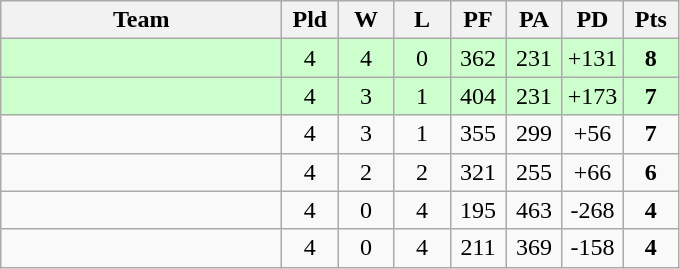<table class=wikitable style="text-align:center">
<tr>
<th width=180>Team</th>
<th width=30>Pld</th>
<th width=30>W</th>
<th width=30>L</th>
<th width=30>PF</th>
<th width=30>PA</th>
<th width=30>PD</th>
<th width=30>Pts</th>
</tr>
<tr bgcolor="#ccffcc">
<td align="left"></td>
<td>4</td>
<td>4</td>
<td>0</td>
<td>362</td>
<td>231</td>
<td>+131</td>
<td><strong>8</strong></td>
</tr>
<tr bgcolor="#ccffcc">
<td align="left"></td>
<td>4</td>
<td>3</td>
<td>1</td>
<td>404</td>
<td>231</td>
<td>+173</td>
<td><strong>7</strong></td>
</tr>
<tr>
<td align="left"></td>
<td>4</td>
<td>3</td>
<td>1</td>
<td>355</td>
<td>299</td>
<td>+56</td>
<td><strong>7</strong></td>
</tr>
<tr>
<td align="left"></td>
<td>4</td>
<td>2</td>
<td>2</td>
<td>321</td>
<td>255</td>
<td>+66</td>
<td><strong>6</strong></td>
</tr>
<tr>
<td align="left"></td>
<td>4</td>
<td>0</td>
<td>4</td>
<td>195</td>
<td>463</td>
<td>-268</td>
<td><strong>4</strong></td>
</tr>
<tr>
<td align="left"></td>
<td>4</td>
<td>0</td>
<td>4</td>
<td>211</td>
<td>369</td>
<td>-158</td>
<td><strong>4</strong></td>
</tr>
</table>
